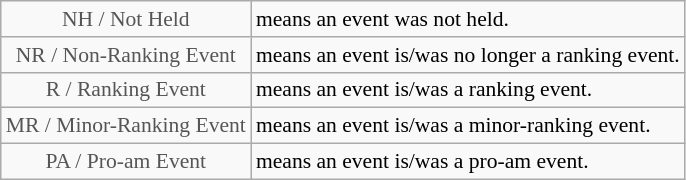<table class="wikitable" style="font-size:90%">
<tr>
<td style="text-align:center; color:#555555;" colspan="4">NH / Not Held</td>
<td>means an event was not held.</td>
</tr>
<tr>
<td style="text-align:center; color:#555555;" colspan="4">NR / Non-Ranking Event</td>
<td>means an event is/was no longer a ranking event.</td>
</tr>
<tr>
<td style="text-align:center; color:#555555;" colspan="4">R / Ranking Event</td>
<td>means an event is/was a ranking event.</td>
</tr>
<tr>
<td style="text-align:center; color:#555555;" colspan="4">MR / Minor-Ranking Event</td>
<td>means an event is/was a minor-ranking event.</td>
</tr>
<tr>
<td style="text-align:center; color:#555555;" colspan="4">PA / Pro-am Event</td>
<td>means an event is/was a pro-am event.</td>
</tr>
</table>
